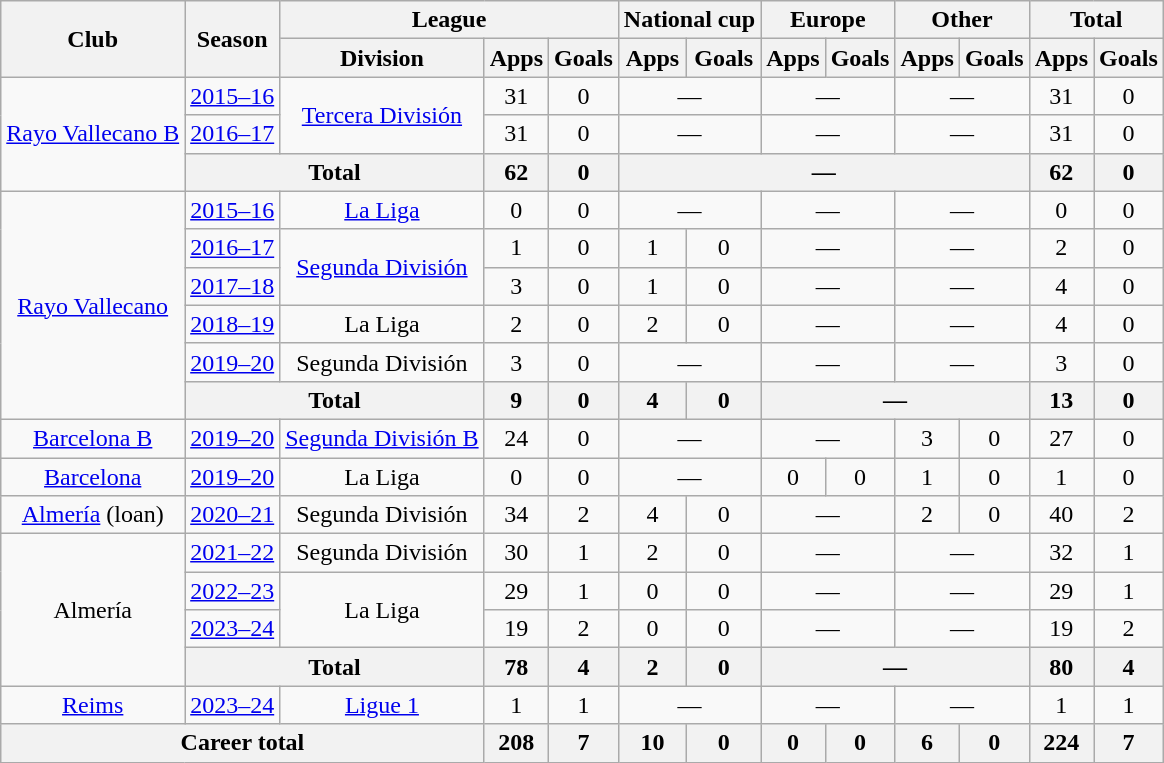<table class="wikitable" style="text-align:center">
<tr>
<th rowspan="2">Club</th>
<th rowspan="2">Season</th>
<th colspan="3">League</th>
<th colspan="2">National cup</th>
<th colspan="2">Europe</th>
<th colspan="2">Other</th>
<th colspan="2">Total</th>
</tr>
<tr>
<th>Division</th>
<th>Apps</th>
<th>Goals</th>
<th>Apps</th>
<th>Goals</th>
<th>Apps</th>
<th>Goals</th>
<th>Apps</th>
<th>Goals</th>
<th>Apps</th>
<th>Goals</th>
</tr>
<tr>
<td rowspan="3"><a href='#'>Rayo Vallecano B</a></td>
<td><a href='#'>2015–16</a></td>
<td rowspan="2"><a href='#'>Tercera División</a></td>
<td>31</td>
<td>0</td>
<td colspan="2">—</td>
<td colspan="2">—</td>
<td colspan="2">—</td>
<td>31</td>
<td>0</td>
</tr>
<tr>
<td><a href='#'>2016–17</a></td>
<td>31</td>
<td>0</td>
<td colspan="2">—</td>
<td colspan="2">—</td>
<td colspan="2">—</td>
<td>31</td>
<td>0</td>
</tr>
<tr>
<th colspan="2">Total</th>
<th>62</th>
<th>0</th>
<th colspan=6>—</th>
<th>62</th>
<th>0</th>
</tr>
<tr>
<td rowspan="6"><a href='#'>Rayo Vallecano</a></td>
<td><a href='#'>2015–16</a></td>
<td><a href='#'>La Liga</a></td>
<td>0</td>
<td>0</td>
<td colspan="2">—</td>
<td colspan="2">—</td>
<td colspan="2">—</td>
<td>0</td>
<td>0</td>
</tr>
<tr>
<td><a href='#'>2016–17</a></td>
<td rowspan="2"><a href='#'>Segunda División</a></td>
<td>1</td>
<td>0</td>
<td>1</td>
<td>0</td>
<td colspan="2">—</td>
<td colspan="2">—</td>
<td>2</td>
<td>0</td>
</tr>
<tr>
<td><a href='#'>2017–18</a></td>
<td>3</td>
<td>0</td>
<td>1</td>
<td>0</td>
<td colspan="2">—</td>
<td colspan="2">—</td>
<td>4</td>
<td>0</td>
</tr>
<tr>
<td><a href='#'>2018–19</a></td>
<td>La Liga</td>
<td>2</td>
<td>0</td>
<td>2</td>
<td>0</td>
<td colspan="2">—</td>
<td colspan="2">—</td>
<td>4</td>
<td>0</td>
</tr>
<tr>
<td><a href='#'>2019–20</a></td>
<td>Segunda División</td>
<td>3</td>
<td>0</td>
<td colspan="2">—</td>
<td colspan="2">—</td>
<td colspan="2">—</td>
<td>3</td>
<td>0</td>
</tr>
<tr>
<th colspan="2">Total</th>
<th>9</th>
<th>0</th>
<th>4</th>
<th>0</th>
<th colspan=4>—</th>
<th>13</th>
<th>0</th>
</tr>
<tr>
<td><a href='#'>Barcelona B</a></td>
<td><a href='#'>2019–20</a></td>
<td><a href='#'>Segunda División B</a></td>
<td>24</td>
<td>0</td>
<td colspan="2">—</td>
<td colspan="2">—</td>
<td>3</td>
<td>0</td>
<td>27</td>
<td>0</td>
</tr>
<tr>
<td><a href='#'>Barcelona</a></td>
<td><a href='#'>2019–20</a></td>
<td>La Liga</td>
<td>0</td>
<td>0</td>
<td colspan="2">—</td>
<td>0</td>
<td>0</td>
<td>1</td>
<td>0</td>
<td>1</td>
<td>0</td>
</tr>
<tr>
<td><a href='#'>Almería</a> (loan)</td>
<td><a href='#'>2020–21</a></td>
<td>Segunda División</td>
<td>34</td>
<td>2</td>
<td>4</td>
<td>0</td>
<td colspan="2">—</td>
<td>2</td>
<td>0</td>
<td>40</td>
<td>2</td>
</tr>
<tr>
<td rowspan="4">Almería</td>
<td><a href='#'>2021–22</a></td>
<td>Segunda División</td>
<td>30</td>
<td>1</td>
<td>2</td>
<td>0</td>
<td colspan="2">—</td>
<td colspan="2">—</td>
<td>32</td>
<td>1</td>
</tr>
<tr>
<td><a href='#'>2022–23</a></td>
<td rowspan="2">La Liga</td>
<td>29</td>
<td>1</td>
<td>0</td>
<td>0</td>
<td colspan="2">—</td>
<td colspan="2">—</td>
<td>29</td>
<td>1</td>
</tr>
<tr>
<td><a href='#'>2023–24</a></td>
<td>19</td>
<td>2</td>
<td>0</td>
<td>0</td>
<td colspan="2">—</td>
<td colspan="2">—</td>
<td>19</td>
<td>2</td>
</tr>
<tr>
<th colspan="2">Total</th>
<th>78</th>
<th>4</th>
<th>2</th>
<th>0</th>
<th colspan=4>—</th>
<th>80</th>
<th>4</th>
</tr>
<tr>
<td><a href='#'>Reims</a></td>
<td><a href='#'>2023–24</a></td>
<td><a href='#'>Ligue 1</a></td>
<td>1</td>
<td>1</td>
<td colspan="2">—</td>
<td colspan="2">—</td>
<td colspan="2">—</td>
<td>1</td>
<td>1</td>
</tr>
<tr>
<th colspan="3">Career total</th>
<th>208</th>
<th>7</th>
<th>10</th>
<th>0</th>
<th>0</th>
<th>0</th>
<th>6</th>
<th>0</th>
<th>224</th>
<th>7</th>
</tr>
</table>
